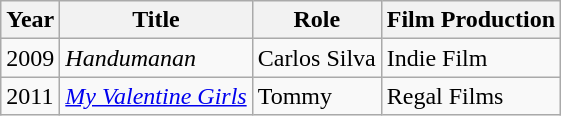<table class="wikitable">
<tr>
<th>Year</th>
<th>Title</th>
<th>Role</th>
<th>Film Production</th>
</tr>
<tr>
<td>2009</td>
<td><em>Handumanan</em></td>
<td>Carlos Silva</td>
<td>Indie Film</td>
</tr>
<tr>
<td>2011</td>
<td><em><a href='#'>My Valentine Girls</a></em></td>
<td>Tommy</td>
<td>Regal Films</td>
</tr>
</table>
